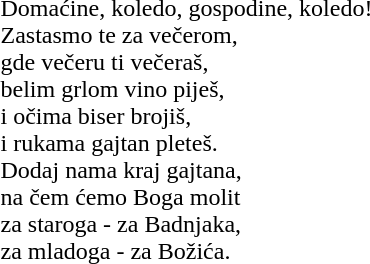<table>
<tr>
<td><br>Domaćine, koledo, gospodine, koledo!<br>
Zastasmo te za večerom,<br>
gde večeru ti večeraš,<br>
belim grlom vino piješ,<br>
i očima biser brojiš,<br>
i rukama gajtan pleteš.<br>
Dodaj nama kraj gajtana,<br>
na čem ćemo Boga molit<br>
za staroga - za Badnjaka,<br>
za mladoga - za Božića.</td>
<td><br></td>
<td></td>
</tr>
</table>
